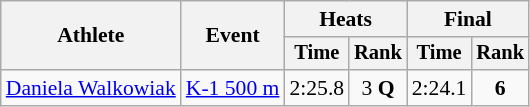<table class="wikitable" style="font-size:90%">
<tr>
<th rowspan=2>Athlete</th>
<th rowspan=2>Event</th>
<th colspan=2>Heats</th>
<th colspan=2>Final</th>
</tr>
<tr style="font-size:95%">
<th>Time</th>
<th>Rank</th>
<th>Time</th>
<th>Rank</th>
</tr>
<tr align=center>
<td align=left><a href='#'>Daniela Walkowiak</a></td>
<td align=left><a href='#'>K-1 500 m</a></td>
<td>2:25.8</td>
<td>3 <strong>Q</strong></td>
<td>2:24.1</td>
<td><strong>6</strong></td>
</tr>
</table>
